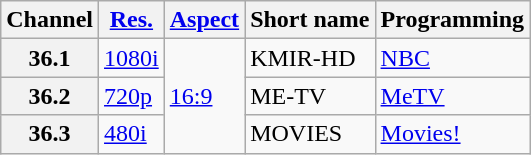<table class="wikitable">
<tr>
<th>Channel</th>
<th><a href='#'>Res.</a></th>
<th><a href='#'>Aspect</a></th>
<th>Short name</th>
<th>Programming</th>
</tr>
<tr>
<th scope = "row">36.1</th>
<td><a href='#'>1080i</a></td>
<td rowspan="3"><a href='#'>16:9</a></td>
<td>KMIR-HD</td>
<td><a href='#'>NBC</a></td>
</tr>
<tr>
<th scope = "row">36.2</th>
<td><a href='#'>720p</a></td>
<td>ME-TV</td>
<td><a href='#'>MeTV</a></td>
</tr>
<tr>
<th scope = "row">36.3</th>
<td><a href='#'>480i</a></td>
<td>MOVIES</td>
<td><a href='#'>Movies!</a></td>
</tr>
</table>
